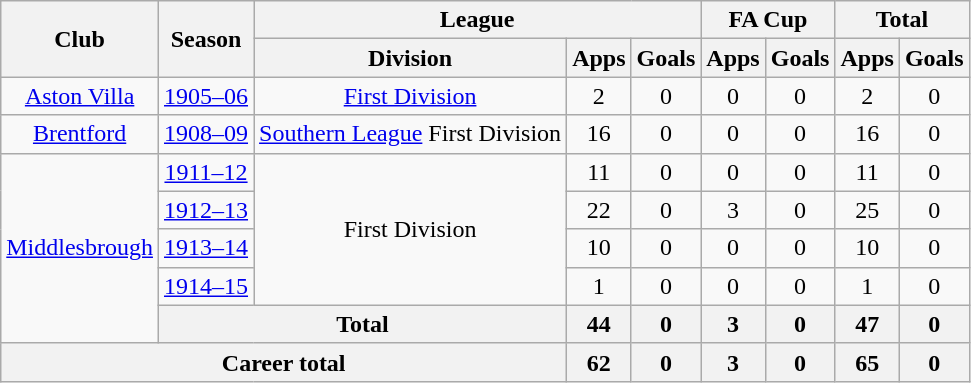<table class="wikitable" style="text-align: center;">
<tr>
<th rowspan="2">Club</th>
<th rowspan="2">Season</th>
<th colspan="3">League</th>
<th colspan="2">FA Cup</th>
<th colspan="2">Total</th>
</tr>
<tr>
<th>Division</th>
<th>Apps</th>
<th>Goals</th>
<th>Apps</th>
<th>Goals</th>
<th>Apps</th>
<th>Goals</th>
</tr>
<tr>
<td><a href='#'>Aston Villa</a></td>
<td><a href='#'>1905–06</a></td>
<td><a href='#'>First Division</a></td>
<td>2</td>
<td>0</td>
<td>0</td>
<td>0</td>
<td>2</td>
<td>0</td>
</tr>
<tr>
<td><a href='#'>Brentford</a></td>
<td><a href='#'>1908–09</a></td>
<td><a href='#'>Southern League</a> First Division</td>
<td>16</td>
<td>0</td>
<td>0</td>
<td>0</td>
<td>16</td>
<td>0</td>
</tr>
<tr>
<td rowspan="5"><a href='#'>Middlesbrough</a></td>
<td><a href='#'>1911–12</a></td>
<td rowspan="4">First Division</td>
<td>11</td>
<td>0</td>
<td>0</td>
<td>0</td>
<td>11</td>
<td>0</td>
</tr>
<tr>
<td><a href='#'>1912–13</a></td>
<td>22</td>
<td>0</td>
<td>3</td>
<td>0</td>
<td>25</td>
<td>0</td>
</tr>
<tr>
<td><a href='#'>1913–14</a></td>
<td>10</td>
<td>0</td>
<td>0</td>
<td>0</td>
<td>10</td>
<td>0</td>
</tr>
<tr>
<td><a href='#'>1914–15</a></td>
<td>1</td>
<td>0</td>
<td>0</td>
<td>0</td>
<td>1</td>
<td>0</td>
</tr>
<tr>
<th colspan="2">Total</th>
<th>44</th>
<th>0</th>
<th>3</th>
<th>0</th>
<th>47</th>
<th>0</th>
</tr>
<tr>
<th colspan="3">Career total</th>
<th>62</th>
<th>0</th>
<th>3</th>
<th>0</th>
<th>65</th>
<th>0</th>
</tr>
</table>
